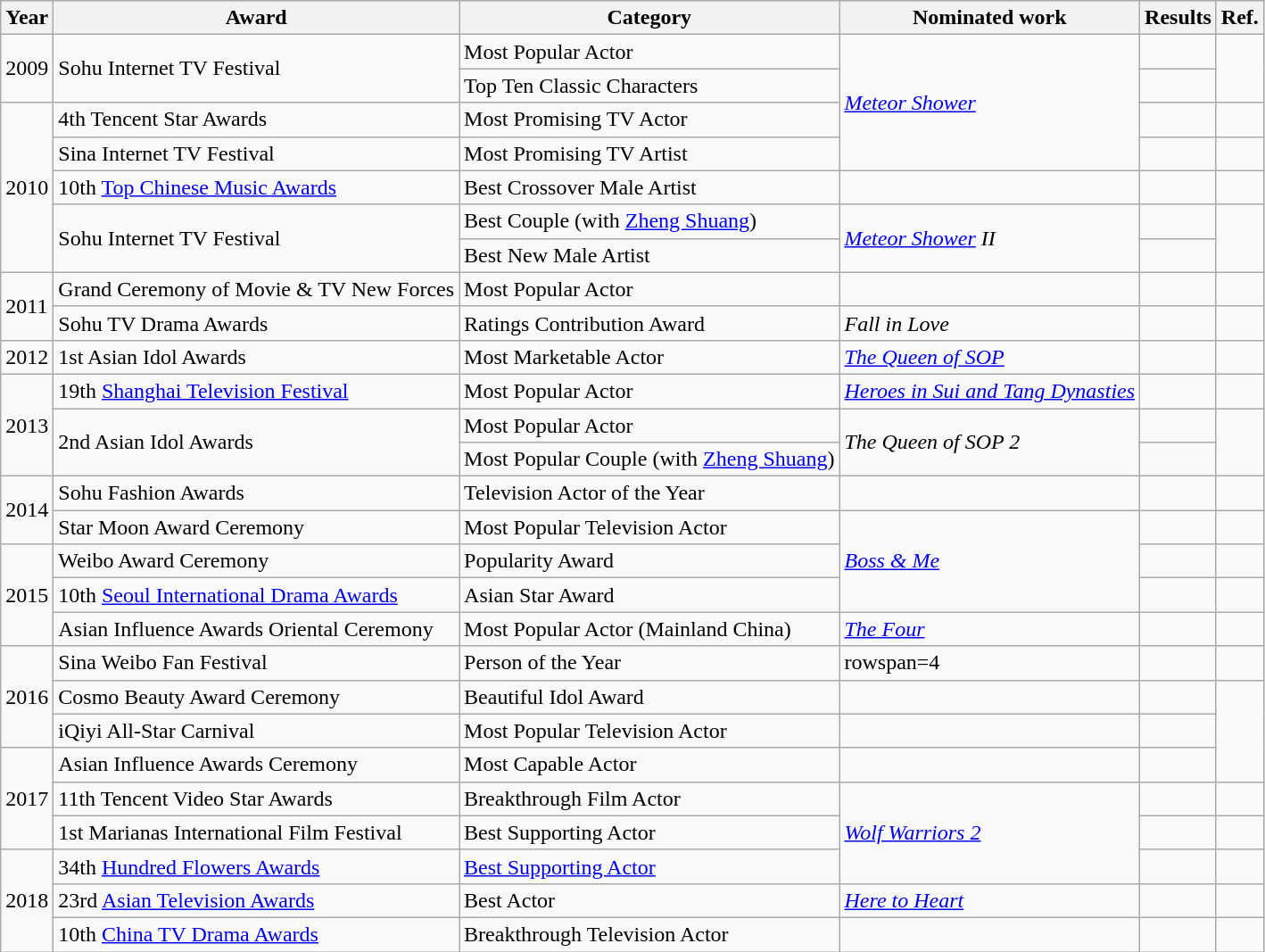<table class="wikitable">
<tr>
<th>Year</th>
<th>Award</th>
<th>Category</th>
<th>Nominated work</th>
<th>Results</th>
<th>Ref.</th>
</tr>
<tr>
<td rowspan=2>2009</td>
<td rowspan=2>Sohu Internet TV Festival</td>
<td>Most Popular Actor</td>
<td rowspan=4><em><a href='#'>Meteor Shower</a></em></td>
<td></td>
<td rowspan=2></td>
</tr>
<tr>
<td>Top Ten Classic Characters</td>
<td></td>
</tr>
<tr>
<td rowspan=5>2010</td>
<td>4th Tencent Star Awards</td>
<td>Most Promising TV Actor</td>
<td></td>
<td></td>
</tr>
<tr>
<td>Sina Internet TV Festival</td>
<td>Most Promising TV Artist</td>
<td></td>
<td></td>
</tr>
<tr>
<td>10th <a href='#'>Top Chinese Music Awards</a></td>
<td>Best Crossover Male Artist</td>
<td></td>
<td></td>
<td></td>
</tr>
<tr>
<td rowspan=2>Sohu Internet TV Festival</td>
<td>Best Couple (with <a href='#'>Zheng Shuang</a>)</td>
<td rowspan=2><em><a href='#'>Meteor Shower</a> II</em></td>
<td></td>
<td rowspan=2></td>
</tr>
<tr>
<td>Best New Male Artist</td>
<td></td>
</tr>
<tr>
<td rowspan=2>2011</td>
<td>Grand Ceremony of Movie & TV New Forces</td>
<td>Most Popular Actor</td>
<td></td>
<td></td>
<td></td>
</tr>
<tr>
<td>Sohu TV Drama Awards</td>
<td>Ratings Contribution Award</td>
<td><em>Fall in Love</em></td>
<td></td>
<td></td>
</tr>
<tr>
<td>2012</td>
<td>1st Asian Idol Awards</td>
<td>Most Marketable Actor</td>
<td><em><a href='#'>The Queen of SOP</a></em></td>
<td></td>
<td></td>
</tr>
<tr>
<td rowspan=3>2013</td>
<td>19th <a href='#'>Shanghai Television Festival</a></td>
<td>Most Popular Actor</td>
<td><em><a href='#'>Heroes in Sui and Tang Dynasties</a></em></td>
<td></td>
<td></td>
</tr>
<tr>
<td rowspan=2>2nd Asian Idol Awards</td>
<td>Most Popular Actor</td>
<td rowspan=2><em>The Queen of SOP 2</em></td>
<td></td>
<td rowspan=2></td>
</tr>
<tr>
<td>Most Popular Couple (with <a href='#'>Zheng Shuang</a>)</td>
<td></td>
</tr>
<tr>
<td rowspan=2>2014</td>
<td>Sohu Fashion Awards</td>
<td>Television Actor of the Year</td>
<td></td>
<td></td>
<td></td>
</tr>
<tr>
<td>Star Moon Award Ceremony</td>
<td>Most Popular Television Actor</td>
<td rowspan=3><em><a href='#'>Boss & Me</a></em></td>
<td></td>
<td></td>
</tr>
<tr>
<td rowspan=3>2015</td>
<td>Weibo Award Ceremony</td>
<td>Popularity Award</td>
<td></td>
<td></td>
</tr>
<tr>
<td>10th <a href='#'>Seoul International Drama Awards</a></td>
<td>Asian Star Award</td>
<td></td>
<td></td>
</tr>
<tr>
<td>Asian Influence Awards Oriental Ceremony</td>
<td>Most Popular Actor (Mainland China)</td>
<td><em><a href='#'>The Four</a></em></td>
<td></td>
<td></td>
</tr>
<tr>
<td rowspan=3>2016</td>
<td>Sina Weibo Fan Festival</td>
<td>Person of the Year</td>
<td>rowspan=4 </td>
<td></td>
<td></td>
</tr>
<tr>
<td>Cosmo Beauty Award Ceremony</td>
<td>Beautiful Idol Award</td>
<td></td>
<td></td>
</tr>
<tr>
<td>iQiyi All-Star Carnival</td>
<td>Most Popular Television Actor</td>
<td></td>
<td></td>
</tr>
<tr>
<td rowspan=3>2017</td>
<td>Asian Influence Awards Ceremony</td>
<td>Most Capable Actor</td>
<td></td>
<td></td>
</tr>
<tr>
<td>11th Tencent Video Star Awards</td>
<td>Breakthrough Film Actor</td>
<td rowspan=3><em><a href='#'>Wolf Warriors 2</a></em></td>
<td></td>
<td></td>
</tr>
<tr>
<td>1st Marianas International Film Festival</td>
<td>Best Supporting Actor</td>
<td></td>
<td></td>
</tr>
<tr>
<td rowspan=3>2018</td>
<td>34th <a href='#'>Hundred Flowers Awards</a></td>
<td><a href='#'>Best Supporting Actor</a></td>
<td></td>
<td></td>
</tr>
<tr>
<td>23rd <a href='#'>Asian Television Awards</a></td>
<td>Best Actor</td>
<td><em><a href='#'>Here to Heart</a></em></td>
<td></td>
<td></td>
</tr>
<tr>
<td>10th <a href='#'>China TV Drama Awards</a></td>
<td>Breakthrough Television Actor</td>
<td></td>
<td></td>
<td></td>
</tr>
</table>
